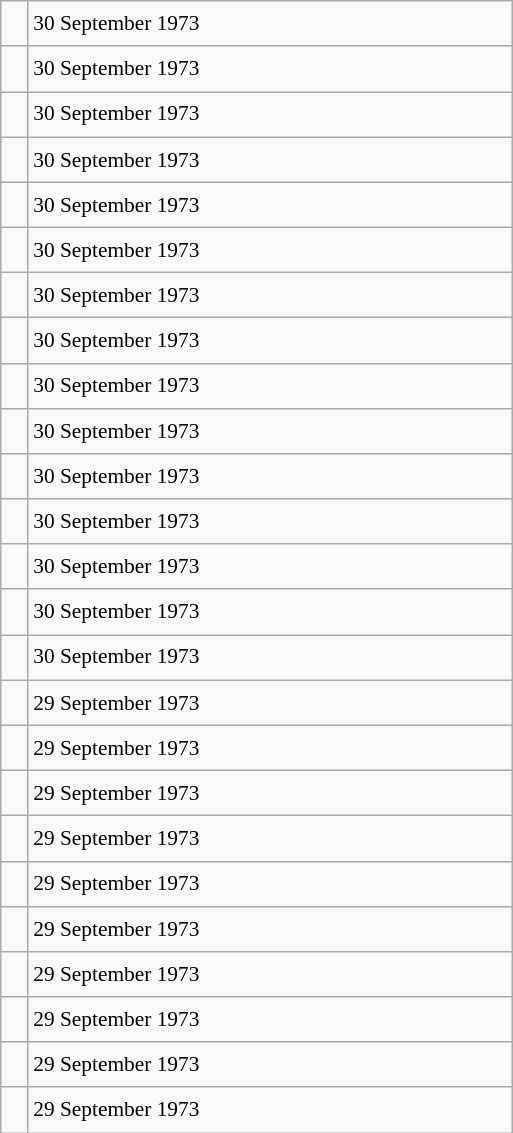<table class="wikitable" style="font-size: 89%; float: left; width: 24em; margin-right: 1em; line-height: 1.65em">
<tr>
<td></td>
<td>30 September 1973</td>
</tr>
<tr>
<td></td>
<td>30 September 1973</td>
</tr>
<tr>
<td></td>
<td>30 September 1973</td>
</tr>
<tr>
<td></td>
<td>30 September 1973</td>
</tr>
<tr>
<td></td>
<td>30 September 1973</td>
</tr>
<tr>
<td></td>
<td>30 September 1973</td>
</tr>
<tr>
<td></td>
<td>30 September 1973</td>
</tr>
<tr>
<td></td>
<td>30 September 1973</td>
</tr>
<tr>
<td></td>
<td>30 September 1973</td>
</tr>
<tr>
<td></td>
<td>30 September 1973</td>
</tr>
<tr>
<td></td>
<td>30 September 1973</td>
</tr>
<tr>
<td></td>
<td>30 September 1973</td>
</tr>
<tr>
<td></td>
<td>30 September 1973</td>
</tr>
<tr>
<td></td>
<td>30 September 1973</td>
</tr>
<tr>
<td></td>
<td>30 September 1973</td>
</tr>
<tr>
<td></td>
<td>29 September 1973</td>
</tr>
<tr>
<td></td>
<td>29 September 1973</td>
</tr>
<tr>
<td></td>
<td>29 September 1973</td>
</tr>
<tr>
<td></td>
<td>29 September 1973</td>
</tr>
<tr>
<td></td>
<td>29 September 1973</td>
</tr>
<tr>
<td></td>
<td>29 September 1973</td>
</tr>
<tr>
<td></td>
<td>29 September 1973</td>
</tr>
<tr>
<td></td>
<td>29 September 1973</td>
</tr>
<tr>
<td></td>
<td>29 September 1973</td>
</tr>
<tr>
<td></td>
<td>29 September 1973</td>
</tr>
</table>
